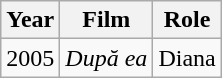<table class="wikitable">
<tr>
<th>Year</th>
<th>Film</th>
<th>Role</th>
</tr>
<tr>
<td>2005</td>
<td><em>După ea</em></td>
<td>Diana</td>
</tr>
</table>
